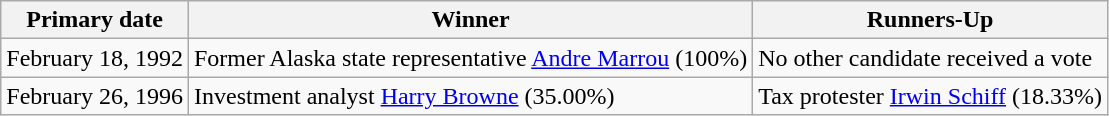<table class="wikitable sortable">
<tr>
<th>Primary date</th>
<th>Winner</th>
<th>Runners-Up</th>
</tr>
<tr>
<td>February 18, 1992</td>
<td>Former Alaska state representative <a href='#'>Andre Marrou</a> (100%)</td>
<td>No other candidate received a vote</td>
</tr>
<tr>
<td>February 26, 1996</td>
<td>Investment analyst <a href='#'>Harry Browne</a> (35.00%)</td>
<td>Tax protester <a href='#'>Irwin Schiff</a> (18.33%)</td>
</tr>
</table>
